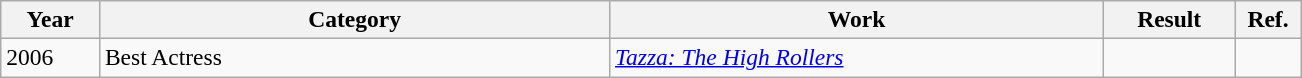<table class="wikitable sortable plainrowheaders" style="font-size:98%">
<tr>
<th scope="col" style="width:6%;">Year</th>
<th scope="col" style="width:31%;">Category</th>
<th scope="col" style="width:30%;">Work</th>
<th scope="col" style="width:8%;">Result</th>
<th scope="col" style="width:4%;">Ref.</th>
</tr>
<tr>
<td>2006</td>
<td>Best Actress</td>
<td><em><a href='#'>Tazza: The High Rollers</a></em></td>
<td></td>
<td></td>
</tr>
</table>
